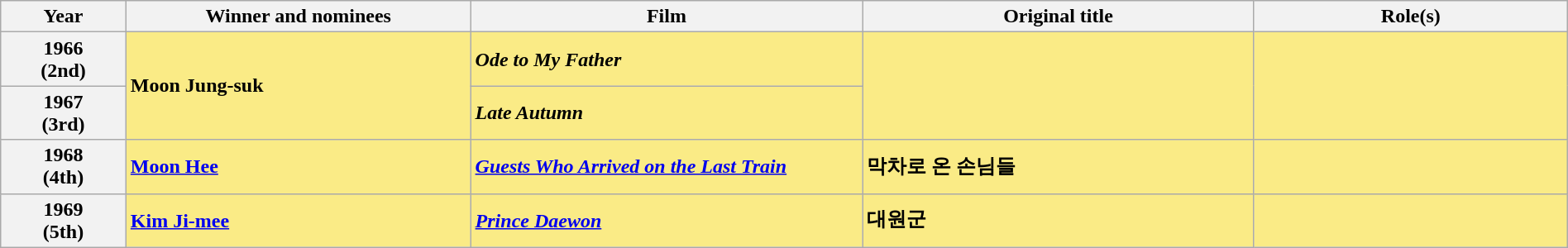<table class="wikitable" style="width:100%;" cellpadding="6">
<tr>
<th style="width:8%;">Year</th>
<th style="width:22%;">Winner and nominees</th>
<th style="width:25%;">Film</th>
<th style="width:25%;">Original title</th>
<th style="width:20%;">Role(s)</th>
</tr>
<tr>
<th>1966<br>(2nd)</th>
<td style="background:#FAEB86;" rowspan="2"><strong>Moon Jung-suk </strong></td>
<td style="background:#FAEB86;"><strong><em>Ode to My Father</em></strong></td>
<td style="background:#FAEB86;" rowspan="2"></td>
<td style="background:#FAEB86;" rowspan="2"></td>
</tr>
<tr>
<th>1967<br>(3rd)</th>
<td style="background:#FAEB86;"><strong><em>Late Autumn</em></strong></td>
</tr>
<tr>
<th>1968<br>(4th)</th>
<td style="background:#FAEB86;"><strong><a href='#'>Moon Hee</a> </strong></td>
<td style="background:#FAEB86;"><strong><em><a href='#'>Guests Who Arrived on the Last Train</a></em></strong></td>
<td style="background:#FAEB86;"><strong>막차로 온 손님들</strong></td>
<td style="background:#FAEB86;"></td>
</tr>
<tr>
<th>1969<br>(5th)</th>
<td style="background:#FAEB86;"><strong><a href='#'>Kim Ji-mee</a> </strong></td>
<td style="background:#FAEB86;"><strong><em><a href='#'>Prince Daewon</a></em></strong></td>
<td style="background:#FAEB86;"><strong>대원군</strong></td>
<td style="background:#FAEB86;"></td>
</tr>
</table>
